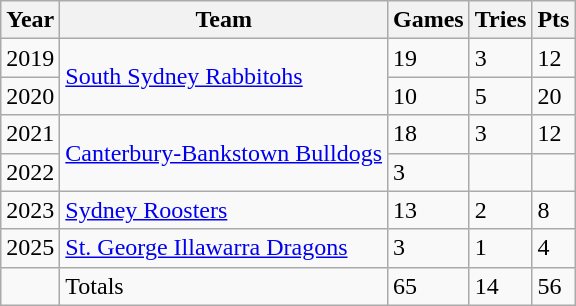<table class="wikitable">
<tr>
<th>Year</th>
<th>Team</th>
<th>Games</th>
<th>Tries</th>
<th>Pts</th>
</tr>
<tr>
<td>2019</td>
<td rowspan="2"> <a href='#'>South Sydney Rabbitohs</a></td>
<td>19</td>
<td>3</td>
<td>12</td>
</tr>
<tr>
<td>2020</td>
<td>10</td>
<td>5</td>
<td>20</td>
</tr>
<tr>
<td>2021</td>
<td rowspan="2"> <a href='#'>Canterbury-Bankstown Bulldogs</a></td>
<td>18</td>
<td>3</td>
<td>12</td>
</tr>
<tr>
<td>2022</td>
<td>3</td>
<td></td>
<td></td>
</tr>
<tr>
<td>2023</td>
<td> <a href='#'>Sydney Roosters</a></td>
<td>13</td>
<td>2</td>
<td>8</td>
</tr>
<tr>
<td>2025</td>
<td> <a href='#'>St. George Illawarra Dragons</a></td>
<td>3</td>
<td>1</td>
<td>4</td>
</tr>
<tr>
<td></td>
<td>Totals</td>
<td>65</td>
<td>14</td>
<td>56</td>
</tr>
</table>
